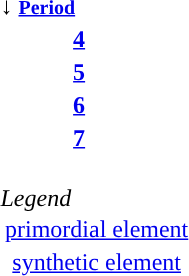<table class="floatright">
<tr>
<th colspan=2 style="text-align:left;">↓ <small><a href='#'>Period</a></small></th>
</tr>
<tr>
<th><a href='#'>4</a></th>
<td></td>
</tr>
<tr>
<th><a href='#'>5</a></th>
<td></td>
</tr>
<tr>
<th><a href='#'>6</a></th>
<td></td>
</tr>
<tr>
<th><a href='#'>7</a></th>
<td></td>
</tr>
<tr>
<td colspan="2"><br><em>Legend</em><table style="text-align:center; border:0; margin: 0 auto">
<tr>
<td style="border:"><a href='#'>primordial element</a></td>
</tr>
<tr>
<td style="border:"><a href='#'>synthetic element</a></td>
</tr>
</table>
</td>
</tr>
</table>
